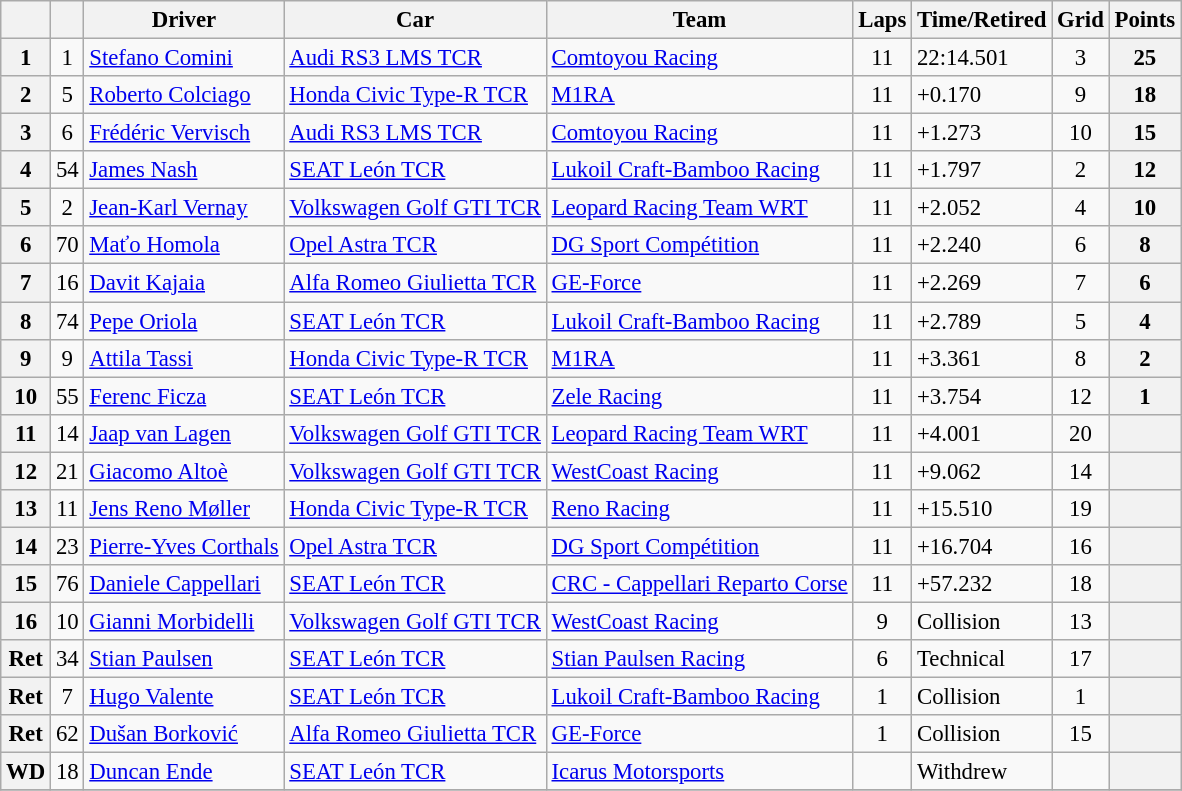<table class="wikitable sortable" style="font-size:95%">
<tr>
<th></th>
<th></th>
<th>Driver</th>
<th>Car</th>
<th>Team</th>
<th>Laps</th>
<th>Time/Retired</th>
<th>Grid</th>
<th>Points</th>
</tr>
<tr>
<th>1</th>
<td align=center>1</td>
<td> <a href='#'>Stefano Comini</a></td>
<td><a href='#'>Audi RS3 LMS TCR</a></td>
<td> <a href='#'>Comtoyou Racing</a></td>
<td align=center>11</td>
<td>22:14.501</td>
<td align=center>3</td>
<th>25</th>
</tr>
<tr>
<th>2</th>
<td align=center>5</td>
<td> <a href='#'>Roberto Colciago</a></td>
<td><a href='#'>Honda Civic Type-R TCR</a></td>
<td> <a href='#'>M1RA</a></td>
<td align=center>11</td>
<td>+0.170</td>
<td align=center>9</td>
<th>18</th>
</tr>
<tr>
<th>3</th>
<td align=center>6</td>
<td> <a href='#'>Frédéric Vervisch</a></td>
<td><a href='#'>Audi RS3 LMS TCR</a></td>
<td> <a href='#'>Comtoyou Racing</a></td>
<td align=center>11</td>
<td>+1.273</td>
<td align=center>10</td>
<th>15</th>
</tr>
<tr>
<th>4</th>
<td align=center>54</td>
<td> <a href='#'>James Nash</a></td>
<td><a href='#'>SEAT León TCR</a></td>
<td> <a href='#'>Lukoil Craft-Bamboo Racing</a></td>
<td align=center>11</td>
<td>+1.797</td>
<td align=center>2</td>
<th>12</th>
</tr>
<tr>
<th>5</th>
<td align=center>2</td>
<td> <a href='#'>Jean-Karl Vernay</a></td>
<td><a href='#'>Volkswagen Golf GTI TCR</a></td>
<td> <a href='#'>Leopard Racing Team WRT</a></td>
<td align=center>11</td>
<td>+2.052</td>
<td align=center>4</td>
<th>10</th>
</tr>
<tr>
<th>6</th>
<td align=center>70</td>
<td> <a href='#'>Maťo Homola</a></td>
<td><a href='#'>Opel Astra TCR</a></td>
<td> <a href='#'>DG Sport Compétition</a></td>
<td align=center>11</td>
<td>+2.240</td>
<td align=center>6</td>
<th>8</th>
</tr>
<tr>
<th>7</th>
<td align=center>16</td>
<td> <a href='#'>Davit Kajaia</a></td>
<td><a href='#'>Alfa Romeo Giulietta TCR</a></td>
<td> <a href='#'>GE-Force</a></td>
<td align=center>11</td>
<td>+2.269</td>
<td align=center>7</td>
<th>6</th>
</tr>
<tr>
<th>8</th>
<td align=center>74</td>
<td> <a href='#'>Pepe Oriola</a></td>
<td><a href='#'>SEAT León TCR</a></td>
<td> <a href='#'>Lukoil Craft-Bamboo Racing</a></td>
<td align=center>11</td>
<td>+2.789</td>
<td align=center>5</td>
<th>4</th>
</tr>
<tr>
<th>9</th>
<td align=center>9</td>
<td> <a href='#'>Attila Tassi</a></td>
<td><a href='#'>Honda Civic Type-R TCR</a></td>
<td> <a href='#'>M1RA</a></td>
<td align=center>11</td>
<td>+3.361</td>
<td align=center>8</td>
<th>2</th>
</tr>
<tr>
<th>10</th>
<td align=center>55</td>
<td> <a href='#'>Ferenc Ficza</a></td>
<td><a href='#'>SEAT León TCR</a></td>
<td> <a href='#'>Zele Racing</a></td>
<td align=center>11</td>
<td>+3.754</td>
<td align=center>12</td>
<th>1</th>
</tr>
<tr>
<th>11</th>
<td align=center>14</td>
<td> <a href='#'>Jaap van Lagen</a></td>
<td><a href='#'>Volkswagen Golf GTI TCR</a></td>
<td> <a href='#'>Leopard Racing Team WRT</a></td>
<td align=center>11</td>
<td>+4.001</td>
<td align=center>20</td>
<th></th>
</tr>
<tr>
<th>12</th>
<td align=center>21</td>
<td> <a href='#'>Giacomo Altoè</a></td>
<td><a href='#'>Volkswagen Golf GTI TCR</a></td>
<td> <a href='#'>WestCoast Racing</a></td>
<td align=center>11</td>
<td>+9.062</td>
<td align=center>14</td>
<th></th>
</tr>
<tr>
<th>13</th>
<td align=center>11</td>
<td> <a href='#'>Jens Reno Møller</a></td>
<td><a href='#'>Honda Civic Type-R TCR</a></td>
<td> <a href='#'>Reno Racing</a></td>
<td align=center>11</td>
<td>+15.510</td>
<td align=center>19</td>
<th></th>
</tr>
<tr>
<th>14</th>
<td align=center>23</td>
<td> <a href='#'>Pierre-Yves Corthals</a></td>
<td><a href='#'>Opel Astra TCR</a></td>
<td> <a href='#'>DG Sport Compétition</a></td>
<td align=center>11</td>
<td>+16.704</td>
<td align=center>16</td>
<th></th>
</tr>
<tr>
<th>15</th>
<td align=center>76</td>
<td> <a href='#'>Daniele Cappellari</a></td>
<td><a href='#'>SEAT León TCR</a></td>
<td> <a href='#'>CRC - Cappellari Reparto Corse</a></td>
<td align=center>11</td>
<td>+57.232</td>
<td align=center>18</td>
<th></th>
</tr>
<tr>
<th>16</th>
<td align=center>10</td>
<td> <a href='#'>Gianni Morbidelli</a></td>
<td><a href='#'>Volkswagen Golf GTI TCR</a></td>
<td> <a href='#'>WestCoast Racing</a></td>
<td align=center>9</td>
<td>Collision</td>
<td align=center>13</td>
<th></th>
</tr>
<tr>
<th>Ret</th>
<td align=center>34</td>
<td> <a href='#'>Stian Paulsen</a></td>
<td><a href='#'>SEAT León TCR</a></td>
<td> <a href='#'>Stian Paulsen Racing</a></td>
<td align=center>6</td>
<td>Technical</td>
<td align=center>17</td>
<th></th>
</tr>
<tr>
<th>Ret</th>
<td align=center>7</td>
<td> <a href='#'>Hugo Valente</a></td>
<td><a href='#'>SEAT León TCR</a></td>
<td> <a href='#'>Lukoil Craft-Bamboo Racing</a></td>
<td align=center>1</td>
<td>Collision</td>
<td align=center>1</td>
<th></th>
</tr>
<tr>
<th>Ret</th>
<td align=center>62</td>
<td> <a href='#'>Dušan Borković</a></td>
<td><a href='#'>Alfa Romeo Giulietta TCR</a></td>
<td> <a href='#'>GE-Force</a></td>
<td align=center>1</td>
<td>Collision</td>
<td align=center>15</td>
<th></th>
</tr>
<tr>
<th>WD</th>
<td align=center>18</td>
<td> <a href='#'>Duncan Ende</a></td>
<td><a href='#'>SEAT León TCR</a></td>
<td> <a href='#'>Icarus Motorsports</a></td>
<td align=center></td>
<td>Withdrew</td>
<td align=center></td>
<th></th>
</tr>
<tr>
</tr>
</table>
